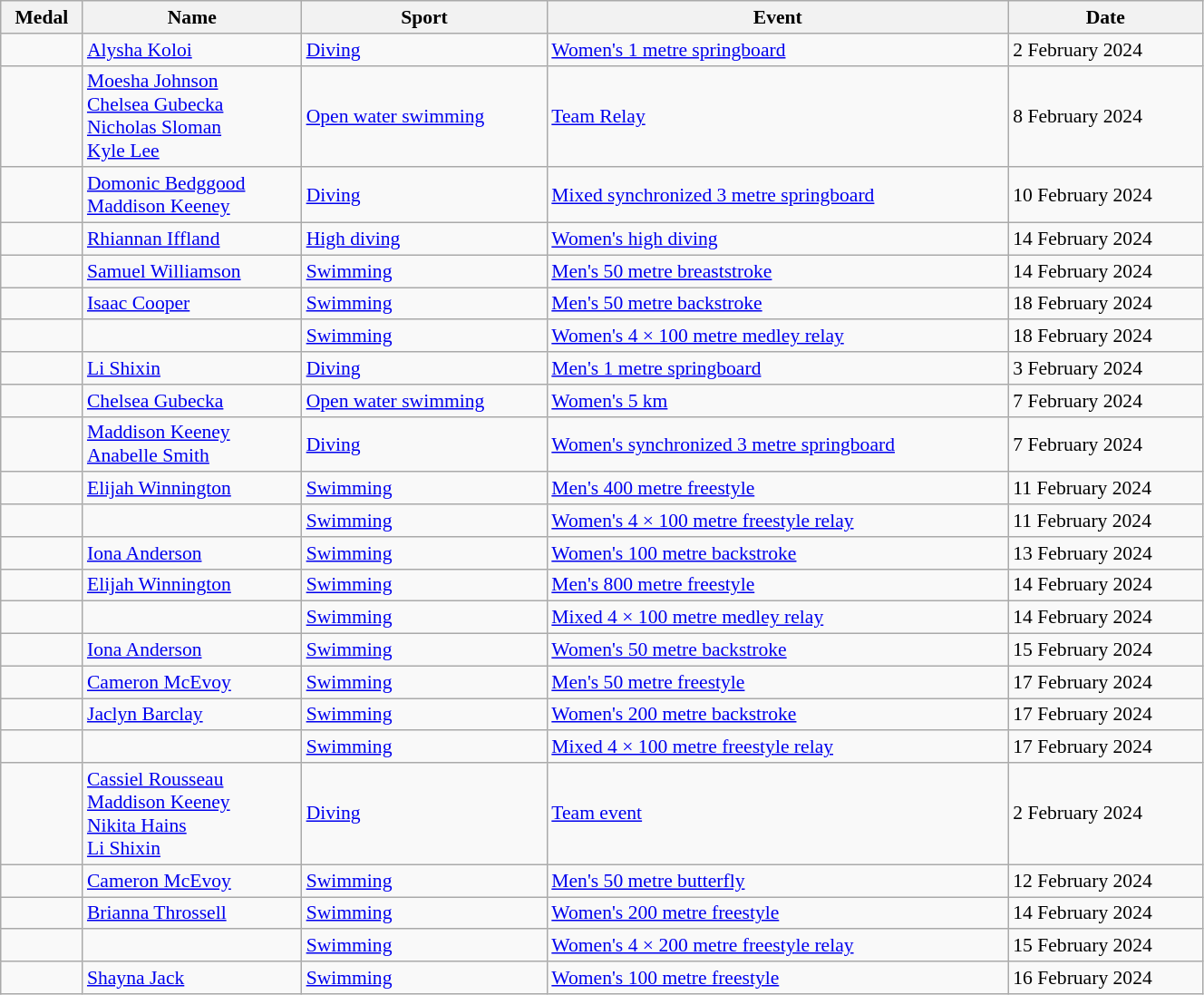<table class="wikitable sortable" style="font-size:90%; width:70%;">
<tr>
<th>Medal</th>
<th>Name</th>
<th>Sport</th>
<th>Event</th>
<th>Date</th>
</tr>
<tr>
<td></td>
<td><a href='#'>Alysha Koloi</a></td>
<td><a href='#'>Diving</a></td>
<td><a href='#'>Women's 1 metre springboard</a></td>
<td>2 February 2024</td>
</tr>
<tr>
<td></td>
<td><a href='#'>Moesha Johnson</a><br><a href='#'>Chelsea Gubecka</a><br><a href='#'>Nicholas Sloman</a><br><a href='#'>Kyle Lee</a></td>
<td><a href='#'>Open water swimming</a></td>
<td><a href='#'>Team Relay</a></td>
<td>8 February 2024</td>
</tr>
<tr>
<td></td>
<td><a href='#'>Domonic Bedggood</a><br><a href='#'>Maddison Keeney</a></td>
<td><a href='#'>Diving</a></td>
<td><a href='#'>Mixed synchronized 3 metre springboard</a></td>
<td>10 February 2024</td>
</tr>
<tr>
<td></td>
<td><a href='#'>Rhiannan Iffland</a></td>
<td><a href='#'>High diving</a></td>
<td><a href='#'>Women's high diving</a></td>
<td>14 February 2024</td>
</tr>
<tr>
<td></td>
<td><a href='#'>Samuel Williamson</a></td>
<td><a href='#'>Swimming</a></td>
<td><a href='#'>Men's 50 metre breaststroke</a></td>
<td>14 February 2024</td>
</tr>
<tr>
<td></td>
<td><a href='#'>Isaac Cooper</a></td>
<td><a href='#'>Swimming</a></td>
<td><a href='#'>Men's 50 metre backstroke</a></td>
<td>18 February 2024</td>
</tr>
<tr>
<td></td>
<td></td>
<td><a href='#'>Swimming</a></td>
<td><a href='#'>Women's 4 × 100 metre medley relay</a></td>
<td>18 February 2024</td>
</tr>
<tr>
<td></td>
<td><a href='#'>Li Shixin</a></td>
<td><a href='#'>Diving</a></td>
<td><a href='#'>Men's 1 metre springboard</a></td>
<td>3 February 2024</td>
</tr>
<tr>
<td></td>
<td><a href='#'>Chelsea Gubecka</a></td>
<td><a href='#'>Open water swimming</a></td>
<td><a href='#'>Women's 5 km</a></td>
<td>7 February 2024</td>
</tr>
<tr>
<td></td>
<td><a href='#'>Maddison Keeney</a><br><a href='#'>Anabelle Smith</a></td>
<td><a href='#'>Diving</a></td>
<td><a href='#'>Women's synchronized 3 metre springboard</a></td>
<td>7 February 2024</td>
</tr>
<tr>
<td></td>
<td><a href='#'>Elijah Winnington</a></td>
<td><a href='#'>Swimming</a></td>
<td><a href='#'>Men's 400 metre freestyle</a></td>
<td>11 February 2024</td>
</tr>
<tr>
<td></td>
<td></td>
<td><a href='#'>Swimming</a></td>
<td><a href='#'>Women's 4 × 100 metre freestyle relay</a></td>
<td>11 February 2024</td>
</tr>
<tr>
<td></td>
<td><a href='#'>Iona Anderson</a></td>
<td><a href='#'>Swimming</a></td>
<td><a href='#'>Women's 100 metre backstroke</a></td>
<td>13 February 2024</td>
</tr>
<tr>
<td></td>
<td><a href='#'>Elijah Winnington</a></td>
<td><a href='#'>Swimming</a></td>
<td><a href='#'>Men's 800 metre freestyle</a></td>
<td>14 February 2024</td>
</tr>
<tr>
<td></td>
<td></td>
<td><a href='#'>Swimming</a></td>
<td><a href='#'>Mixed 4 × 100 metre medley relay</a></td>
<td>14 February 2024</td>
</tr>
<tr>
<td></td>
<td><a href='#'>Iona Anderson</a></td>
<td><a href='#'>Swimming</a></td>
<td><a href='#'>Women's 50 metre backstroke</a></td>
<td>15 February 2024</td>
</tr>
<tr>
<td></td>
<td><a href='#'>Cameron McEvoy</a></td>
<td><a href='#'>Swimming</a></td>
<td><a href='#'>Men's 50 metre freestyle</a></td>
<td>17 February 2024</td>
</tr>
<tr>
<td></td>
<td><a href='#'>Jaclyn Barclay</a></td>
<td><a href='#'>Swimming</a></td>
<td><a href='#'>Women's 200 metre backstroke</a></td>
<td>17 February 2024</td>
</tr>
<tr>
<td></td>
<td></td>
<td><a href='#'>Swimming</a></td>
<td><a href='#'>Mixed 4 × 100 metre freestyle relay</a></td>
<td>17 February 2024</td>
</tr>
<tr>
<td></td>
<td><a href='#'>Cassiel Rousseau</a><br><a href='#'>Maddison Keeney</a><br><a href='#'>Nikita Hains</a><br><a href='#'>Li Shixin</a></td>
<td><a href='#'>Diving</a></td>
<td><a href='#'>Team event</a></td>
<td>2 February 2024</td>
</tr>
<tr>
<td></td>
<td><a href='#'>Cameron McEvoy</a></td>
<td><a href='#'>Swimming</a></td>
<td><a href='#'>Men's 50 metre butterfly</a></td>
<td>12 February 2024</td>
</tr>
<tr>
<td></td>
<td><a href='#'>Brianna Throssell</a></td>
<td><a href='#'>Swimming</a></td>
<td><a href='#'>Women's 200 metre freestyle</a></td>
<td>14 February 2024</td>
</tr>
<tr>
<td></td>
<td></td>
<td><a href='#'>Swimming</a></td>
<td><a href='#'>Women's 4 × 200 metre freestyle relay</a></td>
<td>15 February 2024</td>
</tr>
<tr>
<td></td>
<td><a href='#'>Shayna Jack</a></td>
<td><a href='#'>Swimming</a></td>
<td><a href='#'>Women's 100 metre freestyle</a></td>
<td>16 February 2024</td>
</tr>
</table>
